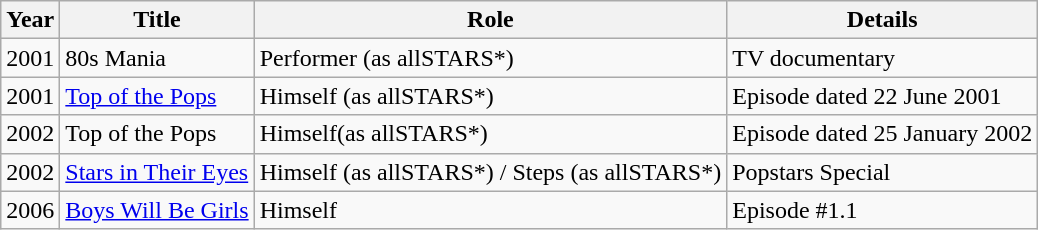<table class="wikitable">
<tr>
<th>Year</th>
<th>Title</th>
<th>Role</th>
<th>Details</th>
</tr>
<tr>
<td>2001</td>
<td>80s Mania</td>
<td>Performer (as allSTARS*)</td>
<td>TV documentary</td>
</tr>
<tr>
<td>2001</td>
<td><a href='#'>Top of the Pops</a></td>
<td>Himself (as allSTARS*)</td>
<td>Episode dated 22 June 2001</td>
</tr>
<tr>
<td>2002</td>
<td>Top of the Pops</td>
<td>Himself(as allSTARS*)</td>
<td>Episode dated 25 January 2002</td>
</tr>
<tr>
<td>2002</td>
<td><a href='#'>Stars in Their Eyes</a></td>
<td>Himself (as allSTARS*) / Steps (as allSTARS*)</td>
<td>Popstars Special</td>
</tr>
<tr>
<td>2006</td>
<td><a href='#'>Boys Will Be Girls</a></td>
<td>Himself</td>
<td>Episode #1.1</td>
</tr>
</table>
